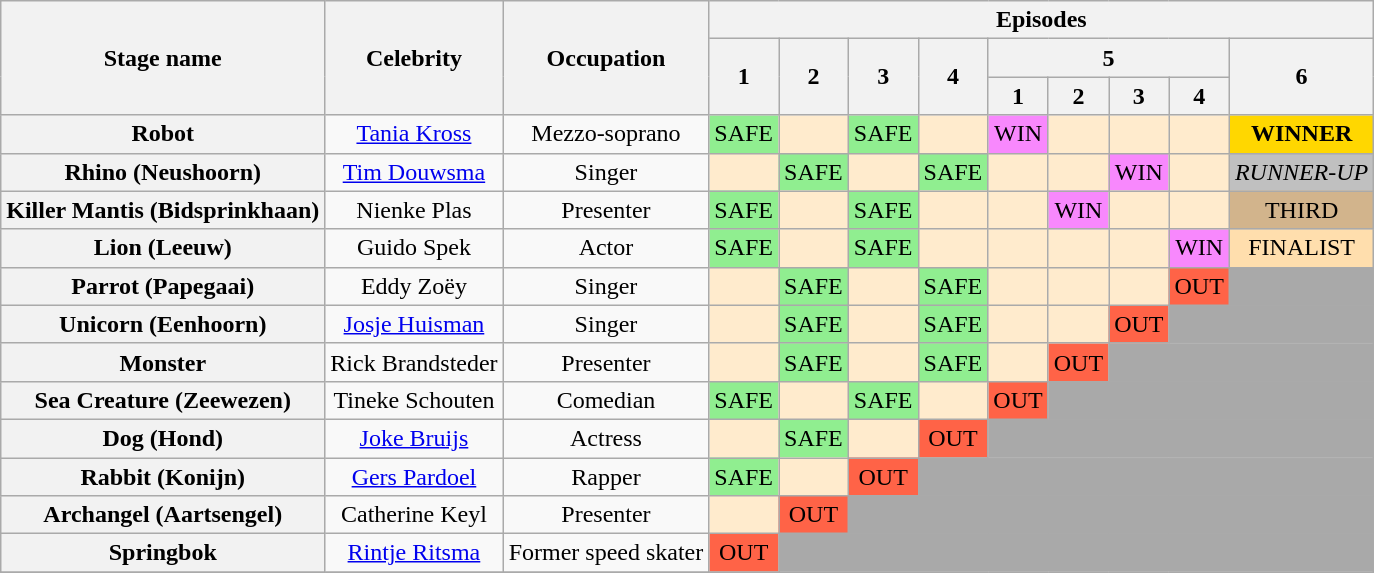<table class="wikitable" style="text-align:center; ">
<tr>
<th rowspan="3">Stage name</th>
<th rowspan="3">Celebrity</th>
<th rowspan="3">Occupation</th>
<th colspan="9">Episodes</th>
</tr>
<tr>
<th rowspan="2">1</th>
<th rowspan="2">2</th>
<th rowspan="2">3</th>
<th rowspan="2">4</th>
<th colspan="4">5</th>
<th rowspan="2">6</th>
</tr>
<tr>
<th colspan="1">1</th>
<th colspan="1">2</th>
<th colspan="1">3</th>
<th colspan="1">4</th>
</tr>
<tr>
<th>Robot</th>
<td><a href='#'>Tania Kross</a></td>
<td>Mezzo-soprano</td>
<td bgcolor="lightgreen">SAFE</td>
<td bgcolor="#FFEBCD"></td>
<td bgcolor="lightgreen">SAFE</td>
<td bgcolor="#FFEBCD"></td>
<td bgcolor="F888FD">WIN</td>
<td bgcolor="#FFEBCD"></td>
<td bgcolor="#FFEBCD"></td>
<td bgcolor="#FFEBCD"></td>
<td bgcolor="gold"><strong>WINNER</strong></td>
</tr>
<tr>
<th>Rhino (Neushoorn)</th>
<td><a href='#'>Tim Douwsma</a></td>
<td>Singer</td>
<td bgcolor="#FFEBCD"></td>
<td bgcolor="lightgreen">SAFE</td>
<td bgcolor="#FFEBCD"></td>
<td bgcolor="lightgreen">SAFE</td>
<td bgcolor="#FFEBCD"></td>
<td bgcolor="#FFEBCD"></td>
<td bgcolor="F888FD">WIN</td>
<td bgcolor="#FFEBCD"></td>
<td bgcolor="silver"><em>RUNNER-UP</em></td>
</tr>
<tr>
<th>Killer Mantis (Bidsprinkhaan)</th>
<td>Nienke Plas</td>
<td>Presenter</td>
<td bgcolor="lightgreen">SAFE</td>
<td bgcolor="#FFEBCD"></td>
<td bgcolor="lightgreen">SAFE</td>
<td bgcolor="#FFEBCD"></td>
<td bgcolor="#FFEBCD"></td>
<td bgcolor="F888FD">WIN</td>
<td bgcolor="#FFEBCD"></td>
<td bgcolor="#FFEBCD"></td>
<td bgcolor="tan">THIRD</td>
</tr>
<tr>
<th>Lion (Leeuw)</th>
<td>Guido Spek</td>
<td>Actor</td>
<td bgcolor="lightgreen">SAFE</td>
<td bgcolor="#FFEBCD"></td>
<td bgcolor="lightgreen">SAFE</td>
<td bgcolor="#FFEBCD"></td>
<td bgcolor="#FFEBCD"></td>
<td bgcolor="#FFEBCD"></td>
<td bgcolor="#FFEBCD"></td>
<td bgcolor="F888FD">WIN</td>
<td bgcolor="navajowhite">FINALIST</td>
</tr>
<tr>
<th>Parrot (Papegaai)</th>
<td>Eddy Zoëy</td>
<td>Singer</td>
<td bgcolor="#FFEBCD"></td>
<td bgcolor="lightgreen">SAFE</td>
<td bgcolor="#FFEBCD"></td>
<td bgcolor="lightgreen">SAFE</td>
<td bgcolor="#FFEBCD"></td>
<td bgcolor="#FFEBCD"></td>
<td bgcolor="#FFEBCD"></td>
<td bgcolor="tomato">OUT</td>
<td colspan="1" bgcolor="darkgrey"></td>
</tr>
<tr>
<th>Unicorn (Eenhoorn)</th>
<td><a href='#'>Josje Huisman</a></td>
<td>Singer</td>
<td bgcolor="#FFEBCD"></td>
<td bgcolor="lightgreen">SAFE</td>
<td bgcolor="#FFEBCD"></td>
<td bgcolor="lightgreen">SAFE</td>
<td bgcolor="#FFEBCD"></td>
<td bgcolor="#FFEBCD"></td>
<td bgcolor="tomato">OUT</td>
<td colspan="2" bgcolor="darkgrey"></td>
</tr>
<tr>
<th>Monster</th>
<td>Rick Brandsteder</td>
<td>Presenter</td>
<td bgcolor="#FFEBCD"></td>
<td bgcolor="lightgreen">SAFE</td>
<td bgcolor="#FFEBCD"></td>
<td bgcolor="lightgreen">SAFE</td>
<td bgcolor="#FFEBCD"></td>
<td bgcolor="tomato">OUT</td>
<td colspan="3" bgcolor="darkgrey"></td>
</tr>
<tr>
<th>Sea Creature (Zeewezen)</th>
<td>Tineke Schouten</td>
<td>Comedian</td>
<td bgcolor="lightgreen">SAFE</td>
<td bgcolor="#FFEBCD"></td>
<td bgcolor="lightgreen">SAFE</td>
<td bgcolor="#FFEBCD"></td>
<td bgcolor="tomato">OUT</td>
<td colspan="4" bgcolor="darkgrey"></td>
</tr>
<tr>
<th>Dog (Hond)</th>
<td><a href='#'>Joke Bruijs</a></td>
<td>Actress</td>
<td bgcolor="#FFEBCD"></td>
<td bgcolor="lightgreen">SAFE</td>
<td bgcolor="#FFEBCD"></td>
<td bgcolor="tomato">OUT</td>
<td colspan="5" bgcolor="darkgrey"></td>
</tr>
<tr>
<th>Rabbit (Konijn)</th>
<td><a href='#'>Gers Pardoel</a></td>
<td>Rapper</td>
<td bgcolor="lightgreen">SAFE</td>
<td bgcolor="#FFEBCD"></td>
<td bgcolor="tomato">OUT</td>
<td colspan="6" bgcolor="darkgrey"></td>
</tr>
<tr>
<th>Archangel (Aartsengel)</th>
<td>Catherine Keyl</td>
<td>Presenter</td>
<td bgcolor="#FFEBCD"></td>
<td bgcolor="tomato">OUT</td>
<td colspan="7" bgcolor="darkgrey"></td>
</tr>
<tr>
<th>Springbok</th>
<td><a href='#'>Rintje Ritsma</a></td>
<td>Former speed skater</td>
<td bgcolor="tomato">OUT</td>
<td colspan="8" bgcolor="darkgrey"></td>
</tr>
<tr>
</tr>
</table>
